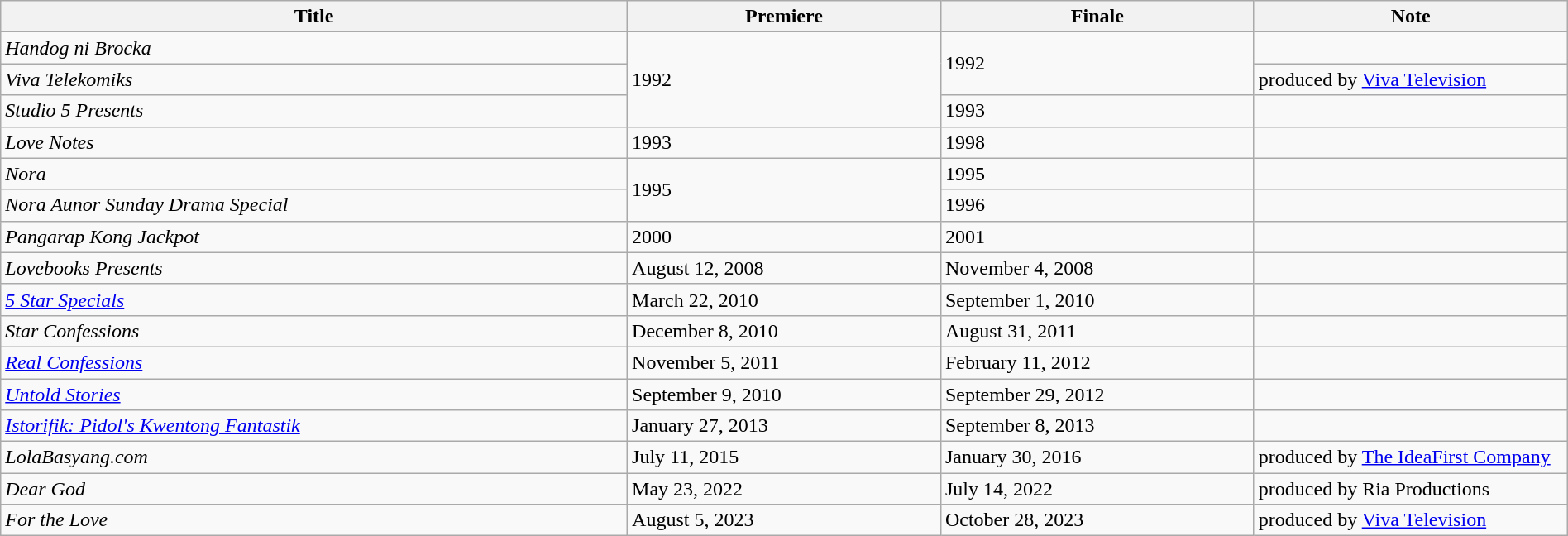<table class="wikitable sortable" width="100%">
<tr>
<th style="width:40%;">Title</th>
<th style="width:20%;">Premiere</th>
<th style="width:20%;">Finale</th>
<th style="width:20%;">Note</th>
</tr>
<tr>
<td><em>Handog ni Brocka</em></td>
<td rowspan="3">1992</td>
<td rowspan="2">1992</td>
<td></td>
</tr>
<tr>
<td><em>Viva Telekomiks</em></td>
<td>produced by <a href='#'>Viva Television</a></td>
</tr>
<tr>
<td><em>Studio 5 Presents</em></td>
<td>1993</td>
<td></td>
</tr>
<tr>
<td><em>Love Notes</em></td>
<td>1993</td>
<td>1998</td>
<td></td>
</tr>
<tr>
<td><em>Nora</em></td>
<td rowspan="2">1995</td>
<td>1995</td>
<td></td>
</tr>
<tr>
<td><em>Nora Aunor Sunday Drama Special</em></td>
<td>1996</td>
<td></td>
</tr>
<tr>
<td><em>Pangarap Kong Jackpot</em></td>
<td>2000</td>
<td>2001</td>
<td></td>
</tr>
<tr>
<td><em>Lovebooks Presents</em></td>
<td>August 12, 2008</td>
<td>November 4, 2008</td>
<td></td>
</tr>
<tr>
<td><em><a href='#'>5 Star Specials</a></em></td>
<td>March 22, 2010</td>
<td>September 1, 2010</td>
<td></td>
</tr>
<tr>
<td><em>Star Confessions</em></td>
<td>December 8, 2010</td>
<td>August 31, 2011</td>
<td></td>
</tr>
<tr>
<td><em><a href='#'>Real Confessions</a></em></td>
<td>November 5, 2011</td>
<td>February 11, 2012</td>
<td></td>
</tr>
<tr>
<td><em><a href='#'>Untold Stories</a></em></td>
<td>September 9, 2010</td>
<td>September 29, 2012</td>
<td></td>
</tr>
<tr>
<td><em><a href='#'>Istorifik: Pidol's Kwentong Fantastik</a></em></td>
<td>January 27, 2013</td>
<td>September 8, 2013</td>
<td></td>
</tr>
<tr>
<td><em>LolaBasyang.com</em></td>
<td>July 11, 2015</td>
<td>January 30, 2016</td>
<td>produced by <a href='#'>The IdeaFirst Company</a></td>
</tr>
<tr>
<td><em>Dear God</em></td>
<td>May 23, 2022</td>
<td>July 14, 2022</td>
<td>produced by Ria Productions</td>
</tr>
<tr>
<td><em>For the Love</em></td>
<td>August 5, 2023</td>
<td>October 28, 2023</td>
<td>produced by <a href='#'>Viva Television</a></td>
</tr>
</table>
